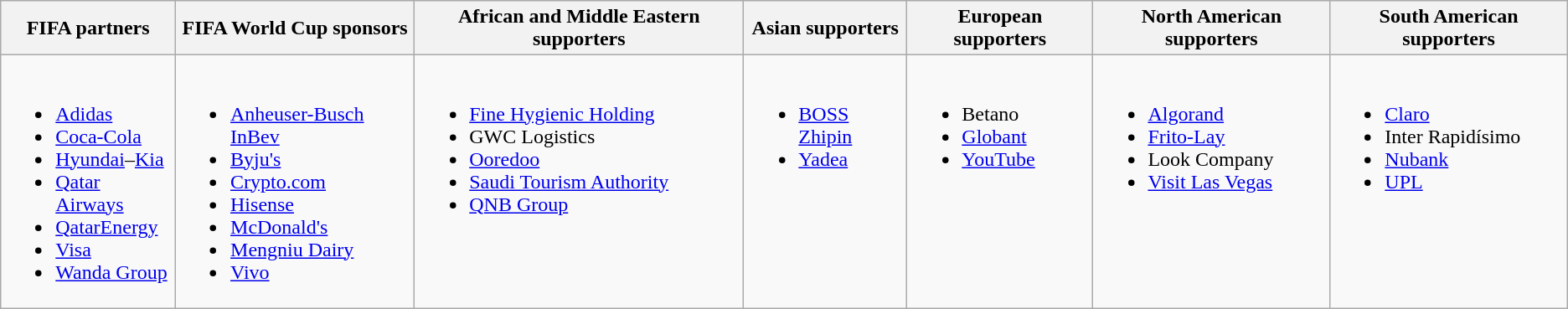<table class="wikitable sortable">
<tr>
<th>FIFA partners</th>
<th>FIFA World Cup sponsors</th>
<th>African and Middle Eastern supporters</th>
<th>Asian supporters</th>
<th>European supporters</th>
<th>North American supporters</th>
<th>South American supporters</th>
</tr>
<tr>
<td style="vertical-align:top"><br><ul><li><a href='#'>Adidas</a></li><li><a href='#'>Coca-Cola</a></li><li><a href='#'>Hyundai</a>–<a href='#'>Kia</a></li><li><span><a href='#'>Qatar Airways</a></span></li><li><span><a href='#'>QatarEnergy</a></span></li><li><a href='#'>Visa</a></li><li><span><a href='#'>Wanda Group</a></span></li></ul></td>
<td style="vertical-align:top;"><br><ul><li><span><a href='#'>Anheuser-Busch InBev</a></span></li><li><a href='#'>Byju's</a></li><li><a href='#'>Crypto.com</a></li><li><a href='#'>Hisense</a></li><li><a href='#'>McDonald's</a></li><li><a href='#'>Mengniu Dairy</a></li><li><a href='#'>Vivo</a></li></ul></td>
<td style="vertical-align:top;"><br><ul><li><a href='#'>Fine Hygienic Holding</a></li><li>GWC Logistics</li><li><a href='#'>Ooredoo</a></li><li><a href='#'>Saudi Tourism Authority</a></li><li><a href='#'>QNB Group</a></li></ul></td>
<td style="vertical-align:top;"><br><ul><li><a href='#'>BOSS Zhipin</a></li><li><a href='#'>Yadea</a></li></ul></td>
<td style="vertical-align:top;"><br><ul><li>Betano</li><li><a href='#'>Globant</a></li><li><a href='#'>YouTube</a></li></ul></td>
<td style="vertical-align:top;"><br><ul><li><a href='#'>Algorand</a></li><li><a href='#'>Frito-Lay</a></li><li>Look Company</li><li><a href='#'>Visit Las Vegas</a></li></ul></td>
<td style="vertical-align:top;"><br><ul><li><a href='#'>Claro</a></li><li>Inter Rapidísimo</li><li><a href='#'>Nubank</a></li><li><a href='#'>UPL</a></li></ul></td>
</tr>
</table>
